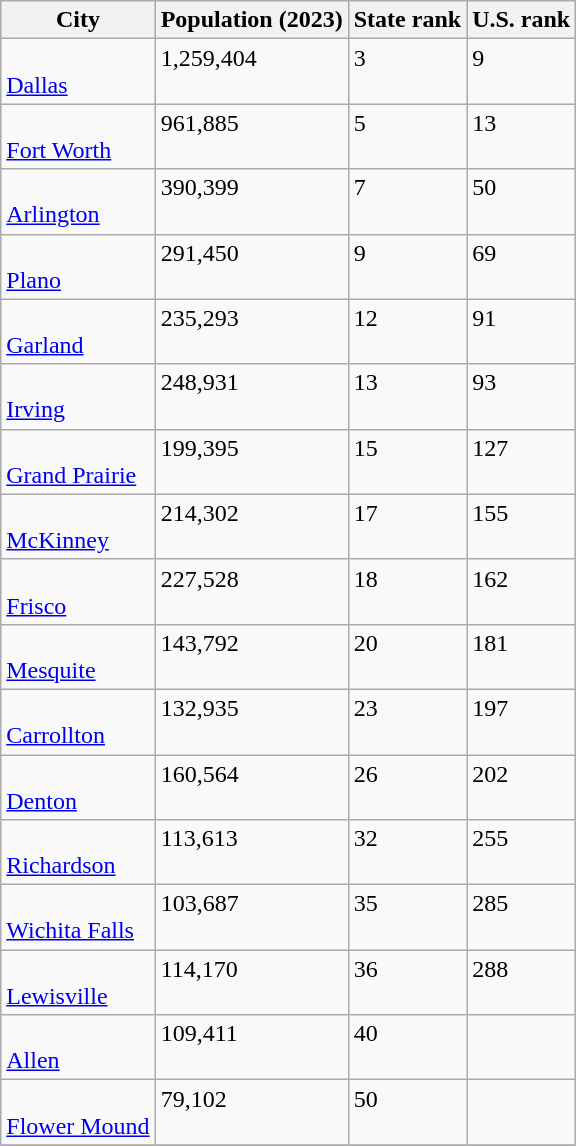<table class="wikitable sortable" style="float:right border="2" cellpadding="4" cellspacing="0" style="margin: 1em 1em 1em 0; background: #f9f9f9; border: 1px #aaa solid; border-collapse: collapse">
<tr>
<th><strong>City</strong></th>
<th><strong>Population (2023)</strong></th>
<th><strong>State rank</strong></th>
<th><strong>U.S. rank</strong></th>
</tr>
<tr style="vertical-align: top; text-align: left;">
<td> <br> <a href='#'>Dallas</a></td>
<td>1,259,404</td>
<td>3</td>
<td>9</td>
</tr>
<tr style="vertical-align: top; text-align: left;">
<td> <br> <a href='#'>Fort Worth</a></td>
<td>961,885</td>
<td>5</td>
<td>13</td>
</tr>
<tr style="vertical-align: top; text-align: left;">
<td> <br> <a href='#'>Arlington</a></td>
<td>390,399</td>
<td>7</td>
<td>50</td>
</tr>
<tr style="vertical-align: top; text-align: left;">
<td> <br> <a href='#'>Plano</a></td>
<td>291,450</td>
<td>9</td>
<td>69</td>
</tr>
<tr style="vertical-align: top; text-align: left;">
<td> <br> <a href='#'>Garland</a></td>
<td>235,293</td>
<td>12</td>
<td>91</td>
</tr>
<tr style="vertical-align: top; text-align: left;">
<td> <br> <a href='#'>Irving</a></td>
<td>248,931</td>
<td>13</td>
<td>93</td>
</tr>
<tr style="vertical-align: top; text-align: left;">
<td> <br> <a href='#'>Grand Prairie</a></td>
<td>199,395</td>
<td>15</td>
<td>127</td>
</tr>
<tr style="vertical-align: top; text-align: left;">
<td> <br> <a href='#'>McKinney</a></td>
<td>214,302</td>
<td>17</td>
<td>155</td>
</tr>
<tr style="vertical-align: top; text-align: left;">
<td> <br> <a href='#'>Frisco</a></td>
<td>227,528</td>
<td>18</td>
<td>162</td>
</tr>
<tr style="vertical-align: top; text-align: left;">
<td><br> <a href='#'>Mesquite</a></td>
<td>143,792</td>
<td>20</td>
<td>181</td>
</tr>
<tr style="vertical-align: top; text-align: left;">
<td> <br> <a href='#'>Carrollton</a></td>
<td>132,935</td>
<td>23</td>
<td>197</td>
</tr>
<tr style="vertical-align: top; text-align: left;">
<td> <br> <a href='#'>Denton</a></td>
<td>160,564</td>
<td>26</td>
<td>202</td>
</tr>
<tr style="vertical-align: top; text-align: left;">
<td> <br> <a href='#'>Richardson</a></td>
<td>113,613</td>
<td>32</td>
<td>255</td>
</tr>
<tr style="vertical-align: top; text-align: left;">
<td> <br> <a href='#'>Wichita Falls</a></td>
<td>103,687</td>
<td>35</td>
<td>285</td>
</tr>
<tr style="vertical-align: top; text-align: left;">
<td> <br> <a href='#'>Lewisville</a></td>
<td>114,170</td>
<td>36</td>
<td>288</td>
</tr>
<tr style="vertical-align: top; text-align: left;">
<td> <br> <a href='#'>Allen</a></td>
<td>109,411</td>
<td>40</td>
<td></td>
</tr>
<tr style="vertical-align: top; text-align: left;">
<td> <br> <a href='#'>Flower Mound</a></td>
<td>79,102</td>
<td>50</td>
<td></td>
</tr>
<tr>
</tr>
</table>
